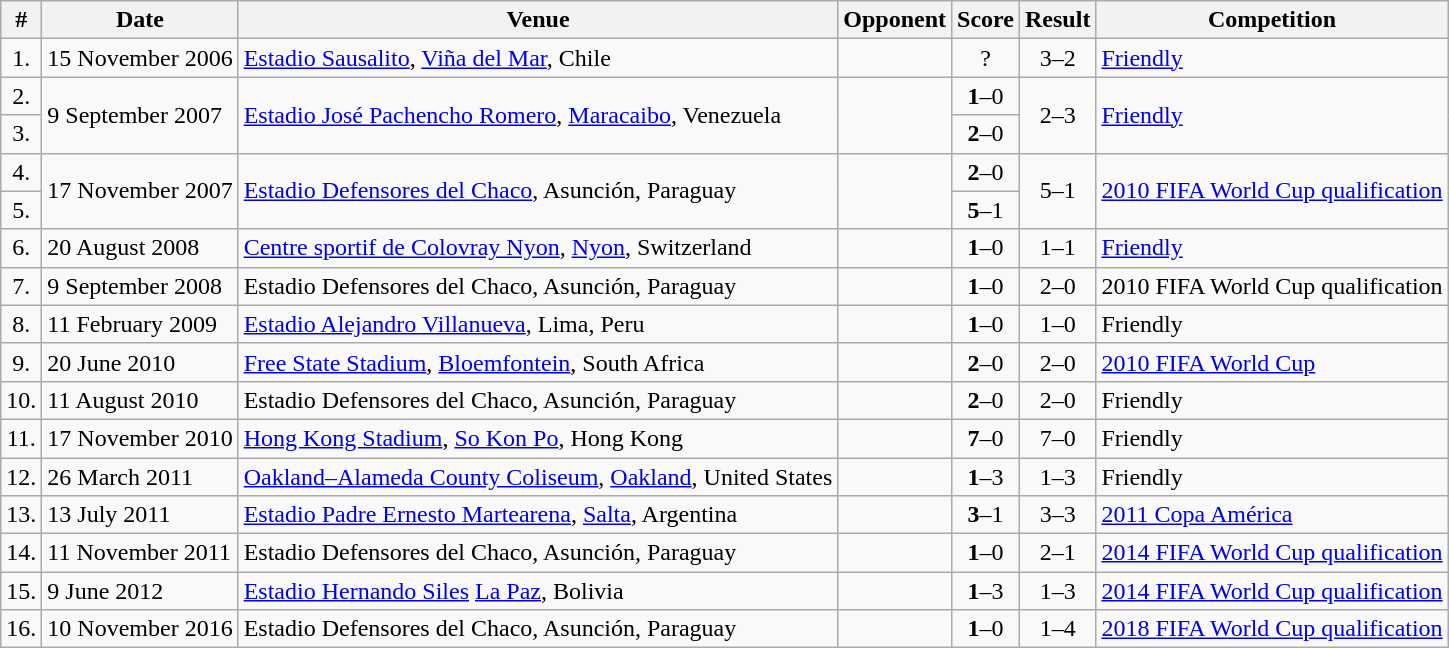<table class="wikitable">
<tr>
<th>#</th>
<th>Date</th>
<th>Venue</th>
<th>Opponent</th>
<th>Score</th>
<th>Result</th>
<th>Competition</th>
</tr>
<tr>
<td style="text-align:center;">1.</td>
<td>15 November 2006</td>
<td><a href='#'>Estadio Sausalito</a>, <a href='#'>Viña del Mar</a>, Chile</td>
<td></td>
<td style="text-align:center;">?</td>
<td style="text-align:center;">3–2</td>
<td><a href='#'>Friendly</a></td>
</tr>
<tr>
<td style="text-align:center;">2.</td>
<td rowspan="2">9 September 2007</td>
<td rowspan="2"><a href='#'>Estadio José Pachencho Romero</a>, <a href='#'>Maracaibo</a>, Venezuela</td>
<td rowspan="2"></td>
<td style="text-align:center;"><strong>1</strong>–0</td>
<td rowspan="2" style="text-align:center;">2–3</td>
<td rowspan="2"><a href='#'>Friendly</a></td>
</tr>
<tr style="text-align:center;">
<td>3.</td>
<td style="text-align:center;"><strong>2</strong>–0</td>
</tr>
<tr>
<td style="text-align:center;">4.</td>
<td rowspan="2">17 November 2007</td>
<td rowspan="2"><a href='#'>Estadio Defensores del Chaco</a>, Asunción, Paraguay</td>
<td rowspan="2"></td>
<td style="text-align:center;"><strong>2</strong>–0</td>
<td rowspan="2" style="text-align:center;">5–1</td>
<td rowspan="2"><a href='#'>2010 FIFA World Cup qualification</a></td>
</tr>
<tr style="text-align:center;">
<td>5.</td>
<td style="text-align:center;"><strong>5</strong>–1</td>
</tr>
<tr>
<td style="text-align:center;">6.</td>
<td>20 August 2008</td>
<td><a href='#'>Centre sportif de Colovray Nyon</a>, <a href='#'>Nyon</a>, Switzerland</td>
<td></td>
<td style="text-align:center;"><strong>1</strong>–0</td>
<td style="text-align:center;">1–1</td>
<td><a href='#'>Friendly</a></td>
</tr>
<tr>
<td style="text-align:center;">7.</td>
<td>9 September 2008</td>
<td>Estadio Defensores del Chaco, Asunción, Paraguay</td>
<td></td>
<td style="text-align:center;"><strong>1</strong>–0</td>
<td style="text-align:center;">2–0</td>
<td>2010 FIFA World Cup qualification</td>
</tr>
<tr>
<td style="text-align:center;">8.</td>
<td>11 February 2009</td>
<td><a href='#'>Estadio Alejandro Villanueva</a>, Lima, Peru</td>
<td></td>
<td style="text-align:center;"><strong>1</strong>–0</td>
<td style="text-align:center;">1–0</td>
<td>Friendly</td>
</tr>
<tr>
<td style="text-align:center;">9.</td>
<td>20 June 2010</td>
<td><a href='#'>Free State Stadium</a>, <a href='#'>Bloemfontein</a>, South Africa</td>
<td></td>
<td style="text-align:center;"><strong>2</strong>–0</td>
<td style="text-align:center;">2–0</td>
<td><a href='#'>2010 FIFA World Cup</a></td>
</tr>
<tr>
<td style="text-align:center;">10.</td>
<td>11 August 2010</td>
<td>Estadio Defensores del Chaco, Asunción, Paraguay</td>
<td></td>
<td style="text-align:center;"><strong>2</strong>–0</td>
<td style="text-align:center;">2–0</td>
<td>Friendly</td>
</tr>
<tr>
<td style="text-align:center;">11.</td>
<td>17 November 2010</td>
<td><a href='#'>Hong Kong Stadium</a>, <a href='#'>So Kon Po</a>, Hong Kong</td>
<td></td>
<td style="text-align:center;"><strong>7</strong>–0</td>
<td style="text-align:center;">7–0</td>
<td>Friendly</td>
</tr>
<tr>
<td>12.</td>
<td>26 March 2011</td>
<td><a href='#'>Oakland–Alameda County Coliseum</a>, <a href='#'>Oakland</a>, United States</td>
<td></td>
<td style="text-align:center;"><strong>1</strong>–3</td>
<td style="text-align:center;">1–3</td>
<td>Friendly</td>
</tr>
<tr>
<td style="text-align:center;">13.</td>
<td>13 July 2011</td>
<td><a href='#'>Estadio Padre Ernesto Martearena</a>, <a href='#'>Salta</a>, Argentina</td>
<td></td>
<td style="text-align:center;"><strong>3</strong>–1</td>
<td style="text-align:center;">3–3</td>
<td><a href='#'>2011 Copa América</a></td>
</tr>
<tr>
<td>14.</td>
<td>11 November 2011</td>
<td>Estadio Defensores del Chaco, Asunción, Paraguay</td>
<td></td>
<td style="text-align:center;"><strong>1</strong>–0</td>
<td style="text-align:center;">2–1</td>
<td><a href='#'>2014 FIFA World Cup qualification</a></td>
</tr>
<tr>
<td>15.</td>
<td>9 June 2012</td>
<td><a href='#'>Estadio Hernando Siles</a> <a href='#'>La Paz</a>, Bolivia</td>
<td></td>
<td style="text-align:center;"><strong>1</strong>–3</td>
<td style="text-align:center;">1–3</td>
<td><a href='#'>2014 FIFA World Cup qualification</a></td>
</tr>
<tr>
<td>16.</td>
<td>10 November 2016</td>
<td>Estadio Defensores del Chaco, Asunción, Paraguay</td>
<td></td>
<td style="text-align:center;"><strong>1</strong>–0</td>
<td style="text-align:center;">1–4</td>
<td><a href='#'>2018 FIFA World Cup qualification</a></td>
</tr>
</table>
